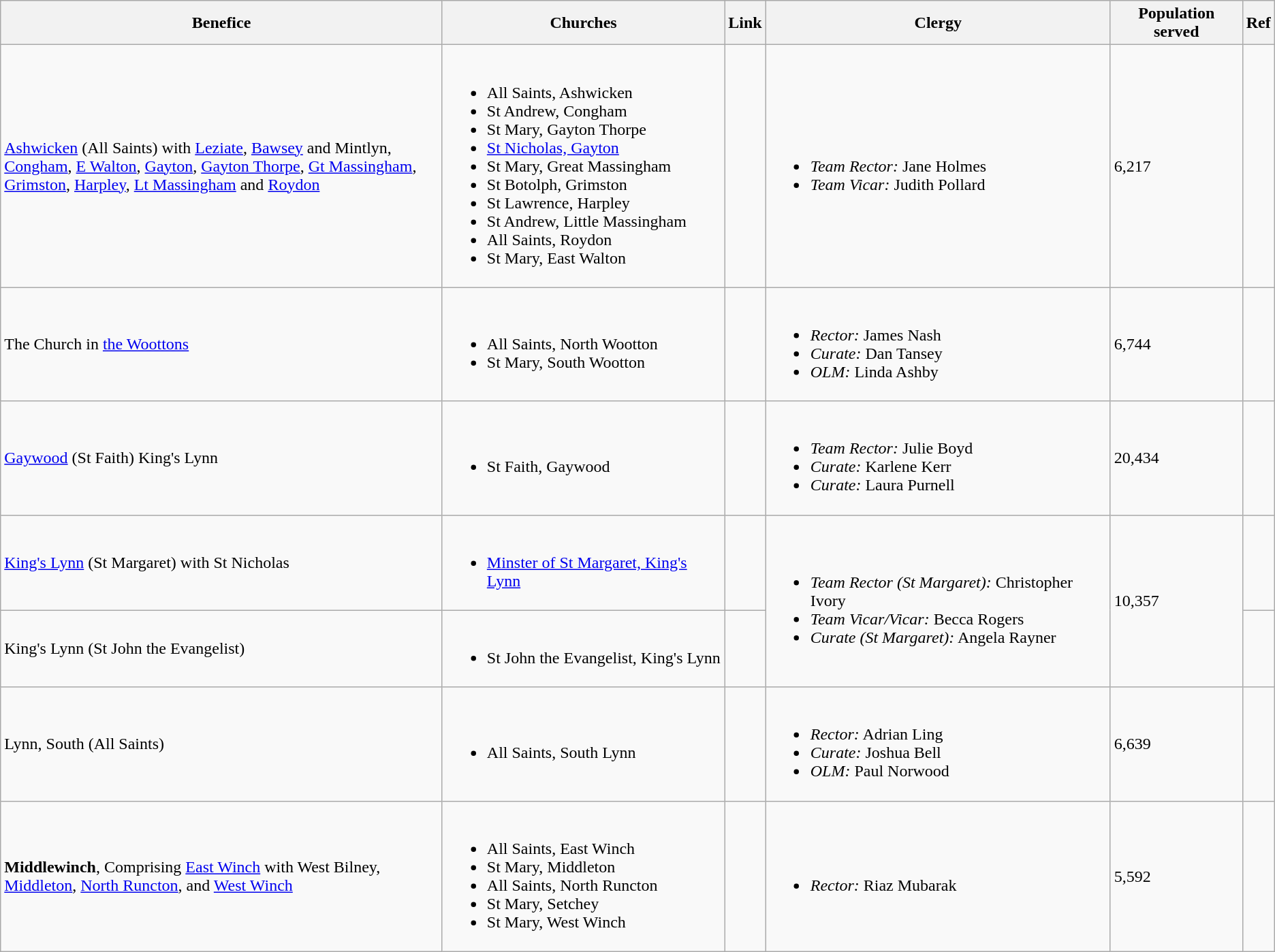<table class="wikitable">
<tr>
<th width="425">Benefice</th>
<th>Churches</th>
<th>Link</th>
<th>Clergy</th>
<th>Population served</th>
<th>Ref</th>
</tr>
<tr>
<td><a href='#'>Ashwicken</a> (All Saints) with <a href='#'>Leziate</a>, <a href='#'>Bawsey</a> and Mintlyn, <a href='#'>Congham</a>, <a href='#'>E Walton</a>, <a href='#'>Gayton</a>, <a href='#'>Gayton Thorpe</a>, <a href='#'>Gt Massingham</a>, <a href='#'>Grimston</a>, <a href='#'>Harpley</a>, <a href='#'>Lt Massingham</a> and <a href='#'>Roydon</a></td>
<td><br><ul><li>All Saints, Ashwicken</li><li>St Andrew, Congham</li><li>St Mary, Gayton Thorpe</li><li><a href='#'>St Nicholas, Gayton</a></li><li>St Mary, Great Massingham</li><li>St Botolph, Grimston</li><li>St Lawrence, Harpley</li><li>St Andrew, Little Massingham</li><li>All Saints, Roydon</li><li>St Mary, East Walton</li></ul></td>
<td></td>
<td><br><ul><li><em>Team Rector:</em> Jane Holmes</li><li><em>Team Vicar:</em> Judith Pollard</li></ul></td>
<td>6,217</td>
<td></td>
</tr>
<tr>
<td>The Church in <a href='#'>the Woottons</a></td>
<td><br><ul><li>All Saints, North Wootton</li><li>St Mary, South Wootton</li></ul></td>
<td></td>
<td><br><ul><li><em>Rector:</em> James Nash</li><li><em>Curate:</em> Dan Tansey</li><li><em>OLM:</em> Linda Ashby</li></ul></td>
<td>6,744</td>
<td></td>
</tr>
<tr>
<td><a href='#'>Gaywood</a> (St Faith) King's Lynn</td>
<td><br><ul><li>St Faith, Gaywood</li></ul></td>
<td></td>
<td><br><ul><li><em>Team Rector:</em> Julie Boyd</li><li><em>Curate:</em> Karlene Kerr</li><li><em>Curate:</em> Laura Purnell</li></ul></td>
<td>20,434</td>
<td></td>
</tr>
<tr>
<td><a href='#'>King's Lynn</a> (St Margaret) with St Nicholas</td>
<td><br><ul><li><a href='#'>Minster of St Margaret, King's Lynn</a></li></ul></td>
<td></td>
<td rowspan="2"><br><ul><li><em>Team Rector (St Margaret):</em> Christopher Ivory</li><li><em>Team Vicar/Vicar:</em> Becca Rogers</li><li><em>Curate (St Margaret):</em> Angela Rayner</li></ul></td>
<td rowspan="2">10,357</td>
<td></td>
</tr>
<tr>
<td>King's Lynn (St John the Evangelist)</td>
<td><br><ul><li>St John the Evangelist, King's Lynn</li></ul></td>
<td></td>
<td></td>
</tr>
<tr>
<td>Lynn, South (All Saints)</td>
<td><br><ul><li>All Saints, South Lynn</li></ul></td>
<td></td>
<td><br><ul><li><em>Rector:</em> Adrian Ling</li><li><em>Curate:</em> Joshua Bell</li><li><em>OLM:</em> Paul Norwood</li></ul></td>
<td>6,639</td>
<td></td>
</tr>
<tr>
<td><strong>Middlewinch</strong>, Comprising <a href='#'>East Winch</a> with West Bilney, <a href='#'>Middleton</a>, <a href='#'>North Runcton</a>, and <a href='#'>West Winch</a></td>
<td><br><ul><li>All Saints, East Winch</li><li>St Mary, Middleton</li><li>All Saints, North Runcton</li><li>St Mary, Setchey</li><li>St Mary, West Winch</li></ul></td>
<td></td>
<td><br><ul><li><em>Rector:</em> Riaz Mubarak</li></ul></td>
<td>5,592</td>
<td></td>
</tr>
</table>
